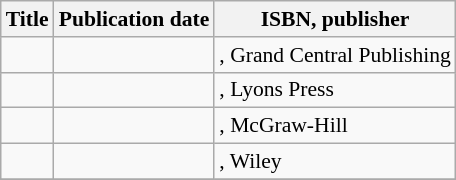<table class="wikitable sortable" style="font-size:90%; text-align:left">
<tr>
<th>Title</th>
<th>Publication date</th>
<th>ISBN, publisher</th>
</tr>
<tr>
<td></td>
<td></td>
<td>, Grand Central Publishing</td>
</tr>
<tr>
<td></td>
<td></td>
<td>, Lyons Press</td>
</tr>
<tr>
<td></td>
<td></td>
<td>, McGraw-Hill</td>
</tr>
<tr>
<td></td>
<td></td>
<td>, Wiley</td>
</tr>
<tr>
</tr>
</table>
